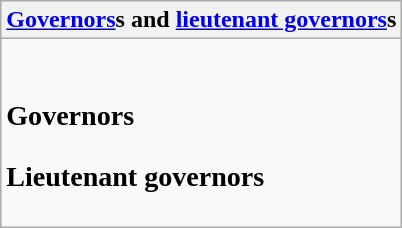<table class="wikitable collapsible collapsed">
<tr>
<th><a href='#'>Governors</a>s and <a href='#'>lieutenant governors</a>s</th>
</tr>
<tr>
<td><br><h3>Governors</h3><h3>Lieutenant governors</h3></td>
</tr>
</table>
